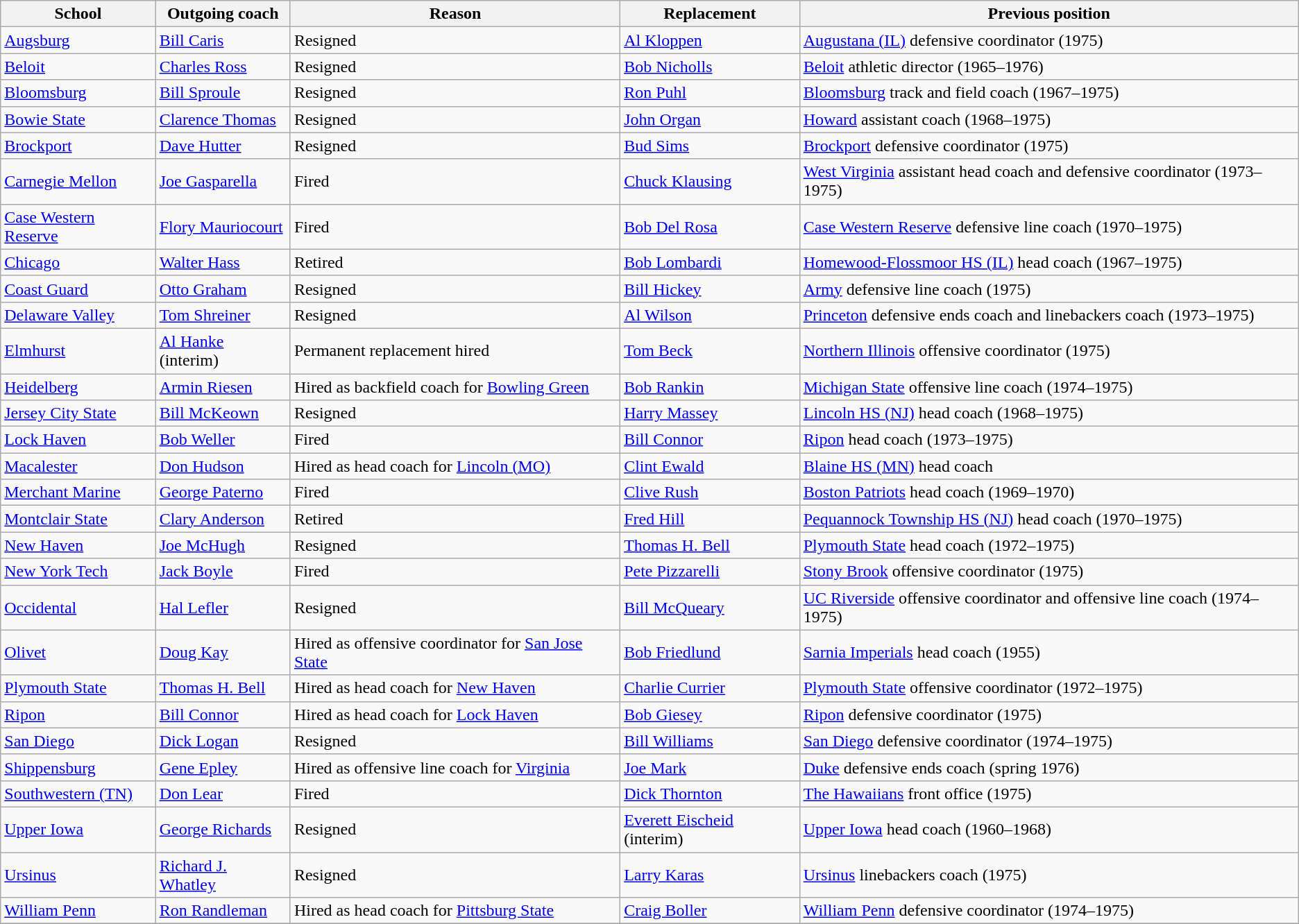<table class="wikitable sortable">
<tr>
<th>School</th>
<th>Outgoing coach</th>
<th>Reason</th>
<th>Replacement</th>
<th>Previous position</th>
</tr>
<tr>
<td><a href='#'>Augsburg</a></td>
<td><a href='#'>Bill Caris</a></td>
<td>Resigned</td>
<td><a href='#'>Al Kloppen</a></td>
<td><a href='#'>Augustana (IL)</a> defensive coordinator (1975)</td>
</tr>
<tr>
<td><a href='#'>Beloit</a></td>
<td><a href='#'>Charles Ross</a></td>
<td>Resigned</td>
<td><a href='#'>Bob Nicholls</a></td>
<td><a href='#'>Beloit</a> athletic director (1965–1976)</td>
</tr>
<tr>
<td><a href='#'>Bloomsburg</a></td>
<td><a href='#'>Bill Sproule</a></td>
<td>Resigned</td>
<td><a href='#'>Ron Puhl</a></td>
<td><a href='#'>Bloomsburg</a> track and field coach (1967–1975)</td>
</tr>
<tr>
<td><a href='#'>Bowie State</a></td>
<td><a href='#'>Clarence Thomas</a></td>
<td>Resigned</td>
<td><a href='#'>John Organ</a></td>
<td><a href='#'>Howard</a> assistant coach (1968–1975)</td>
</tr>
<tr>
<td><a href='#'>Brockport</a></td>
<td><a href='#'>Dave Hutter</a></td>
<td>Resigned</td>
<td><a href='#'>Bud Sims</a></td>
<td><a href='#'>Brockport</a> defensive coordinator (1975)</td>
</tr>
<tr>
<td><a href='#'>Carnegie Mellon</a></td>
<td><a href='#'>Joe Gasparella</a></td>
<td>Fired</td>
<td><a href='#'>Chuck Klausing</a></td>
<td><a href='#'>West Virginia</a> assistant head coach and defensive coordinator (1973–1975)</td>
</tr>
<tr>
<td><a href='#'>Case Western Reserve</a></td>
<td><a href='#'>Flory Mauriocourt</a></td>
<td>Fired</td>
<td><a href='#'>Bob Del Rosa</a></td>
<td><a href='#'>Case Western Reserve</a> defensive line coach (1970–1975)</td>
</tr>
<tr>
<td><a href='#'>Chicago</a></td>
<td><a href='#'>Walter Hass</a></td>
<td>Retired</td>
<td><a href='#'>Bob Lombardi</a></td>
<td><a href='#'>Homewood-Flossmoor HS (IL)</a> head coach (1967–1975)</td>
</tr>
<tr>
<td><a href='#'>Coast Guard</a></td>
<td><a href='#'>Otto Graham</a></td>
<td>Resigned</td>
<td><a href='#'>Bill Hickey</a></td>
<td><a href='#'>Army</a> defensive line coach (1975)</td>
</tr>
<tr>
<td><a href='#'>Delaware Valley</a></td>
<td><a href='#'>Tom Shreiner</a></td>
<td>Resigned</td>
<td><a href='#'>Al Wilson</a></td>
<td><a href='#'>Princeton</a> defensive ends coach and linebackers coach (1973–1975)</td>
</tr>
<tr>
<td><a href='#'>Elmhurst</a></td>
<td><a href='#'>Al Hanke</a> (interim)</td>
<td>Permanent replacement hired</td>
<td><a href='#'>Tom Beck</a></td>
<td><a href='#'>Northern Illinois</a> offensive coordinator (1975)</td>
</tr>
<tr>
<td><a href='#'>Heidelberg</a></td>
<td><a href='#'>Armin Riesen</a></td>
<td>Hired as backfield coach for <a href='#'>Bowling Green</a></td>
<td><a href='#'>Bob Rankin</a></td>
<td><a href='#'>Michigan State</a> offensive line coach (1974–1975)</td>
</tr>
<tr>
<td><a href='#'>Jersey City State</a></td>
<td><a href='#'>Bill McKeown</a></td>
<td>Resigned</td>
<td><a href='#'>Harry Massey</a></td>
<td><a href='#'>Lincoln HS (NJ)</a> head coach (1968–1975)</td>
</tr>
<tr>
<td><a href='#'>Lock Haven</a></td>
<td><a href='#'>Bob Weller</a></td>
<td>Fired</td>
<td><a href='#'>Bill Connor</a></td>
<td><a href='#'>Ripon</a> head coach (1973–1975)</td>
</tr>
<tr>
<td><a href='#'>Macalester</a></td>
<td><a href='#'>Don Hudson</a></td>
<td>Hired as head coach for <a href='#'>Lincoln (MO)</a></td>
<td><a href='#'>Clint Ewald</a></td>
<td><a href='#'>Blaine HS (MN)</a> head coach</td>
</tr>
<tr>
<td><a href='#'>Merchant Marine</a></td>
<td><a href='#'>George Paterno</a></td>
<td>Fired</td>
<td><a href='#'>Clive Rush</a></td>
<td><a href='#'>Boston Patriots</a> head coach (1969–1970)</td>
</tr>
<tr>
<td><a href='#'>Montclair State</a></td>
<td><a href='#'>Clary Anderson</a></td>
<td>Retired</td>
<td><a href='#'>Fred Hill</a></td>
<td><a href='#'>Pequannock Township HS (NJ)</a> head coach (1970–1975)</td>
</tr>
<tr>
<td><a href='#'>New Haven</a></td>
<td><a href='#'>Joe McHugh</a></td>
<td>Resigned</td>
<td><a href='#'>Thomas H. Bell</a></td>
<td><a href='#'>Plymouth State</a> head coach (1972–1975)</td>
</tr>
<tr>
<td><a href='#'>New York Tech</a></td>
<td><a href='#'>Jack Boyle</a></td>
<td>Fired</td>
<td><a href='#'>Pete Pizzarelli</a></td>
<td><a href='#'>Stony Brook</a> offensive coordinator (1975)</td>
</tr>
<tr>
<td><a href='#'>Occidental</a></td>
<td><a href='#'>Hal Lefler</a></td>
<td>Resigned</td>
<td><a href='#'>Bill McQueary</a></td>
<td><a href='#'>UC Riverside</a> offensive coordinator and offensive line coach (1974–1975)</td>
</tr>
<tr>
<td><a href='#'>Olivet</a></td>
<td><a href='#'>Doug Kay</a></td>
<td>Hired as offensive coordinator for <a href='#'>San Jose State</a></td>
<td><a href='#'>Bob Friedlund</a></td>
<td><a href='#'>Sarnia Imperials</a> head coach (1955)</td>
</tr>
<tr>
<td><a href='#'>Plymouth State</a></td>
<td><a href='#'>Thomas H. Bell</a></td>
<td>Hired as head coach for <a href='#'>New Haven</a></td>
<td><a href='#'>Charlie Currier</a></td>
<td><a href='#'>Plymouth State</a> offensive coordinator (1972–1975)</td>
</tr>
<tr>
<td><a href='#'>Ripon</a></td>
<td><a href='#'>Bill Connor</a></td>
<td>Hired as head coach for <a href='#'>Lock Haven</a></td>
<td><a href='#'>Bob Giesey</a></td>
<td><a href='#'>Ripon</a> defensive coordinator (1975)</td>
</tr>
<tr>
<td><a href='#'>San Diego</a></td>
<td><a href='#'>Dick Logan</a></td>
<td>Resigned</td>
<td><a href='#'>Bill Williams</a></td>
<td><a href='#'>San Diego</a> defensive coordinator (1974–1975)</td>
</tr>
<tr>
<td><a href='#'>Shippensburg</a></td>
<td><a href='#'>Gene Epley</a></td>
<td>Hired as offensive line coach for <a href='#'>Virginia</a></td>
<td><a href='#'>Joe Mark</a></td>
<td><a href='#'>Duke</a> defensive ends coach (spring 1976)</td>
</tr>
<tr>
<td><a href='#'>Southwestern (TN)</a></td>
<td><a href='#'>Don Lear</a></td>
<td>Fired</td>
<td><a href='#'>Dick Thornton</a></td>
<td><a href='#'>The Hawaiians</a> front office (1975)</td>
</tr>
<tr>
<td><a href='#'>Upper Iowa</a></td>
<td><a href='#'>George Richards</a></td>
<td>Resigned</td>
<td><a href='#'>Everett Eischeid</a> (interim)</td>
<td><a href='#'>Upper Iowa</a> head coach (1960–1968)</td>
</tr>
<tr>
<td><a href='#'>Ursinus</a></td>
<td><a href='#'>Richard J. Whatley</a></td>
<td>Resigned</td>
<td><a href='#'>Larry Karas</a></td>
<td><a href='#'>Ursinus</a> linebackers coach (1975)</td>
</tr>
<tr>
<td><a href='#'>William Penn</a></td>
<td><a href='#'>Ron Randleman</a></td>
<td>Hired as head coach for <a href='#'>Pittsburg State</a></td>
<td><a href='#'>Craig Boller</a></td>
<td><a href='#'>William Penn</a> defensive coordinator (1974–1975)</td>
</tr>
<tr>
</tr>
</table>
